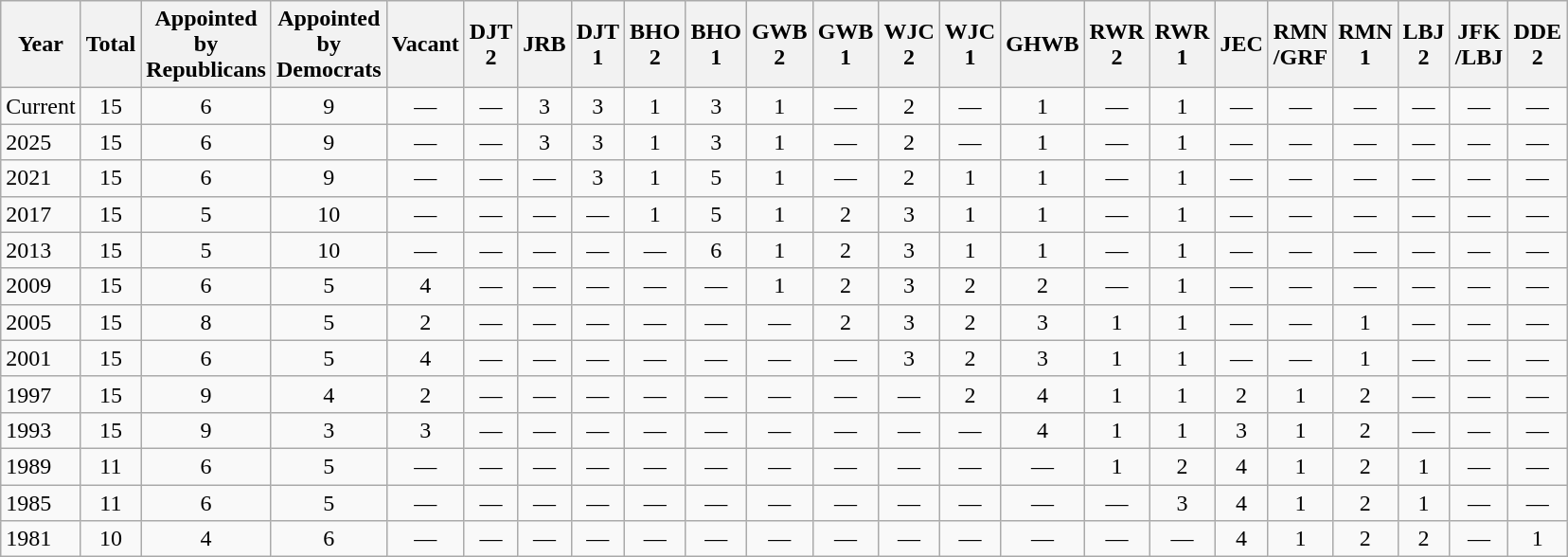<table class="wikitable" style="text-align:center;">
<tr>
<th>Year</th>
<th>Total</th>
<th>Appointed<br>by<br>Republicans</th>
<th>Appointed<br>by<br>Democrats</th>
<th>Vacant</th>
<th>DJT<br>2</th>
<th>JRB</th>
<th>DJT<br>1</th>
<th>BHO<br>2</th>
<th>BHO<br>1</th>
<th>GWB<br>2</th>
<th>GWB<br>1</th>
<th>WJC<br>2</th>
<th>WJC<br>1</th>
<th>GHWB</th>
<th>RWR<br>2</th>
<th>RWR<br>1</th>
<th>JEC</th>
<th>RMN<br>/GRF</th>
<th>RMN<br>1</th>
<th>LBJ<br>2</th>
<th>JFK<br>/LBJ</th>
<th>DDE<br>2</th>
</tr>
<tr>
<td style="text-align:left;">Current</td>
<td>15</td>
<td>6</td>
<td>9</td>
<td>—</td>
<td>—</td>
<td>3</td>
<td>3</td>
<td>1</td>
<td>3</td>
<td>1</td>
<td>—</td>
<td>2</td>
<td>—</td>
<td>1</td>
<td>—</td>
<td>1</td>
<td>—</td>
<td>—</td>
<td>—</td>
<td>—</td>
<td>—</td>
<td>—</td>
</tr>
<tr>
<td style="text-align:left;">2025</td>
<td>15</td>
<td>6</td>
<td>9</td>
<td>—</td>
<td>—</td>
<td>3</td>
<td>3</td>
<td>1</td>
<td>3</td>
<td>1</td>
<td>—</td>
<td>2</td>
<td>—</td>
<td>1</td>
<td>—</td>
<td>1</td>
<td>—</td>
<td>—</td>
<td>—</td>
<td>—</td>
<td>—</td>
<td>—</td>
</tr>
<tr>
<td style="text-align:left;">2021</td>
<td>15</td>
<td>6</td>
<td>9</td>
<td>—</td>
<td>—</td>
<td>—</td>
<td>3</td>
<td>1</td>
<td>5</td>
<td>1</td>
<td>—</td>
<td>2</td>
<td>1</td>
<td>1</td>
<td>—</td>
<td>1</td>
<td>—</td>
<td>—</td>
<td>—</td>
<td>—</td>
<td>—</td>
<td>—</td>
</tr>
<tr>
<td style="text-align:left;">2017</td>
<td>15</td>
<td>5</td>
<td>10</td>
<td>—</td>
<td>—</td>
<td>—</td>
<td>—</td>
<td>1</td>
<td>5</td>
<td>1</td>
<td>2</td>
<td>3</td>
<td>1</td>
<td>1</td>
<td>—</td>
<td>1</td>
<td>—</td>
<td>—</td>
<td>—</td>
<td>—</td>
<td>—</td>
<td>—</td>
</tr>
<tr>
<td style="text-align:left;">2013</td>
<td>15</td>
<td>5</td>
<td>10</td>
<td>—</td>
<td>—</td>
<td>—</td>
<td>—</td>
<td>—</td>
<td>6</td>
<td>1</td>
<td>2</td>
<td>3</td>
<td>1</td>
<td>1</td>
<td>—</td>
<td>1</td>
<td>—</td>
<td>—</td>
<td>—</td>
<td>—</td>
<td>—</td>
<td>—</td>
</tr>
<tr>
<td style="text-align:left;">2009</td>
<td>15</td>
<td>6</td>
<td>5</td>
<td>4</td>
<td>—</td>
<td>—</td>
<td>—</td>
<td>—</td>
<td>—</td>
<td>1</td>
<td>2</td>
<td>3</td>
<td>2</td>
<td>2</td>
<td>—</td>
<td>1</td>
<td>—</td>
<td>—</td>
<td>—</td>
<td>—</td>
<td>—</td>
<td>—</td>
</tr>
<tr>
<td style="text-align:left;">2005</td>
<td>15</td>
<td>8</td>
<td>5</td>
<td>2</td>
<td>—</td>
<td>—</td>
<td>—</td>
<td>—</td>
<td>—</td>
<td>—</td>
<td>2</td>
<td>3</td>
<td>2</td>
<td>3</td>
<td>1</td>
<td>1</td>
<td>—</td>
<td>—</td>
<td>1</td>
<td>—</td>
<td>—</td>
<td>—</td>
</tr>
<tr>
<td style="text-align:left;">2001</td>
<td>15</td>
<td>6</td>
<td>5</td>
<td>4</td>
<td>—</td>
<td>—</td>
<td>—</td>
<td>—</td>
<td>—</td>
<td>—</td>
<td>—</td>
<td>3</td>
<td>2</td>
<td>3</td>
<td>1</td>
<td>1</td>
<td>—</td>
<td>—</td>
<td>1</td>
<td>—</td>
<td>—</td>
<td>—</td>
</tr>
<tr>
<td style="text-align:left;">1997</td>
<td>15</td>
<td>9</td>
<td>4</td>
<td>2</td>
<td>—</td>
<td>—</td>
<td>—</td>
<td>—</td>
<td>—</td>
<td>—</td>
<td>—</td>
<td>—</td>
<td>2</td>
<td>4</td>
<td>1</td>
<td>1</td>
<td>2</td>
<td>1</td>
<td>2</td>
<td>—</td>
<td>—</td>
<td>—</td>
</tr>
<tr>
<td style="text-align:left;">1993</td>
<td>15</td>
<td>9</td>
<td>3</td>
<td>3</td>
<td>—</td>
<td>—</td>
<td>—</td>
<td>—</td>
<td>—</td>
<td>—</td>
<td>—</td>
<td>—</td>
<td>—</td>
<td>4</td>
<td>1</td>
<td>1</td>
<td>3</td>
<td>1</td>
<td>2</td>
<td>—</td>
<td>—</td>
<td>—</td>
</tr>
<tr>
<td style="text-align:left;">1989</td>
<td>11</td>
<td>6</td>
<td>5</td>
<td>—</td>
<td>—</td>
<td>—</td>
<td>—</td>
<td>—</td>
<td>—</td>
<td>—</td>
<td>—</td>
<td>—</td>
<td>—</td>
<td>—</td>
<td>1</td>
<td>2</td>
<td>4</td>
<td>1</td>
<td>2</td>
<td>1</td>
<td>—</td>
<td>—</td>
</tr>
<tr>
<td style="text-align:left;">1985</td>
<td>11</td>
<td>6</td>
<td>5</td>
<td>—</td>
<td>—</td>
<td>—</td>
<td>—</td>
<td>—</td>
<td>—</td>
<td>—</td>
<td>—</td>
<td>—</td>
<td>—</td>
<td>—</td>
<td>—</td>
<td>3</td>
<td>4</td>
<td>1</td>
<td>2</td>
<td>1</td>
<td>—</td>
<td>—</td>
</tr>
<tr>
<td style="text-align:left;">1981</td>
<td>10</td>
<td>4</td>
<td>6</td>
<td>—</td>
<td>—</td>
<td>—</td>
<td>—</td>
<td>—</td>
<td>—</td>
<td>—</td>
<td>—</td>
<td>—</td>
<td>—</td>
<td>—</td>
<td>—</td>
<td>—</td>
<td>4</td>
<td>1</td>
<td>2</td>
<td>2</td>
<td>—</td>
<td>1</td>
</tr>
</table>
